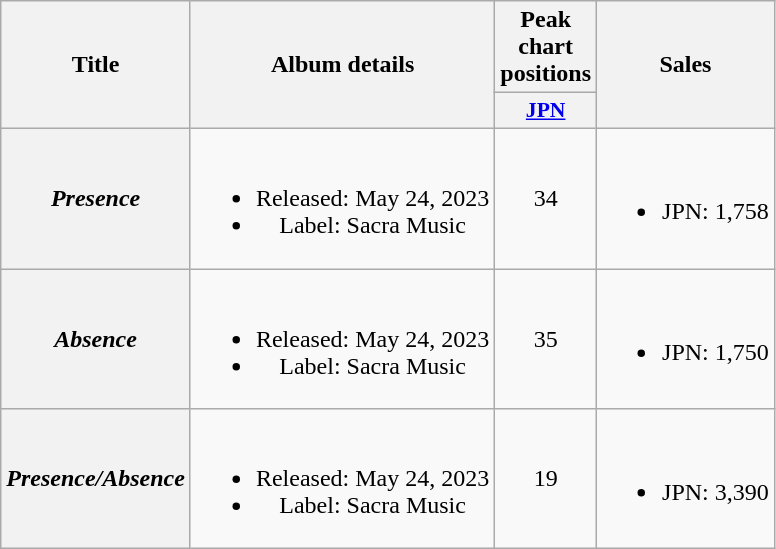<table class="wikitable plainrowheaders" style="text-align:center">
<tr>
<th rowspan="2">Title</th>
<th rowspan="2">Album details</th>
<th colspan="1">Peak chart positions</th>
<th rowspan="2">Sales</th>
</tr>
<tr>
<th scope="col" style="width:3em;font-size:90%"><a href='#'>JPN</a><br></th>
</tr>
<tr>
<th scope="row"><em>Presence</em></th>
<td><br><ul><li>Released: May 24, 2023</li><li>Label: Sacra Music</li></ul></td>
<td>34</td>
<td><br><ul><li>JPN: 1,758</li></ul></td>
</tr>
<tr>
<th scope="row"><em>Absence</em></th>
<td><br><ul><li>Released: May 24, 2023</li><li>Label: Sacra Music</li></ul></td>
<td>35</td>
<td><br><ul><li>JPN: 1,750</li></ul></td>
</tr>
<tr>
<th scope="row"><em>Presence/Absence</em></th>
<td><br><ul><li>Released: May 24, 2023</li><li>Label: Sacra Music</li></ul></td>
<td>19</td>
<td><br><ul><li>JPN: 3,390</li></ul></td>
</tr>
</table>
